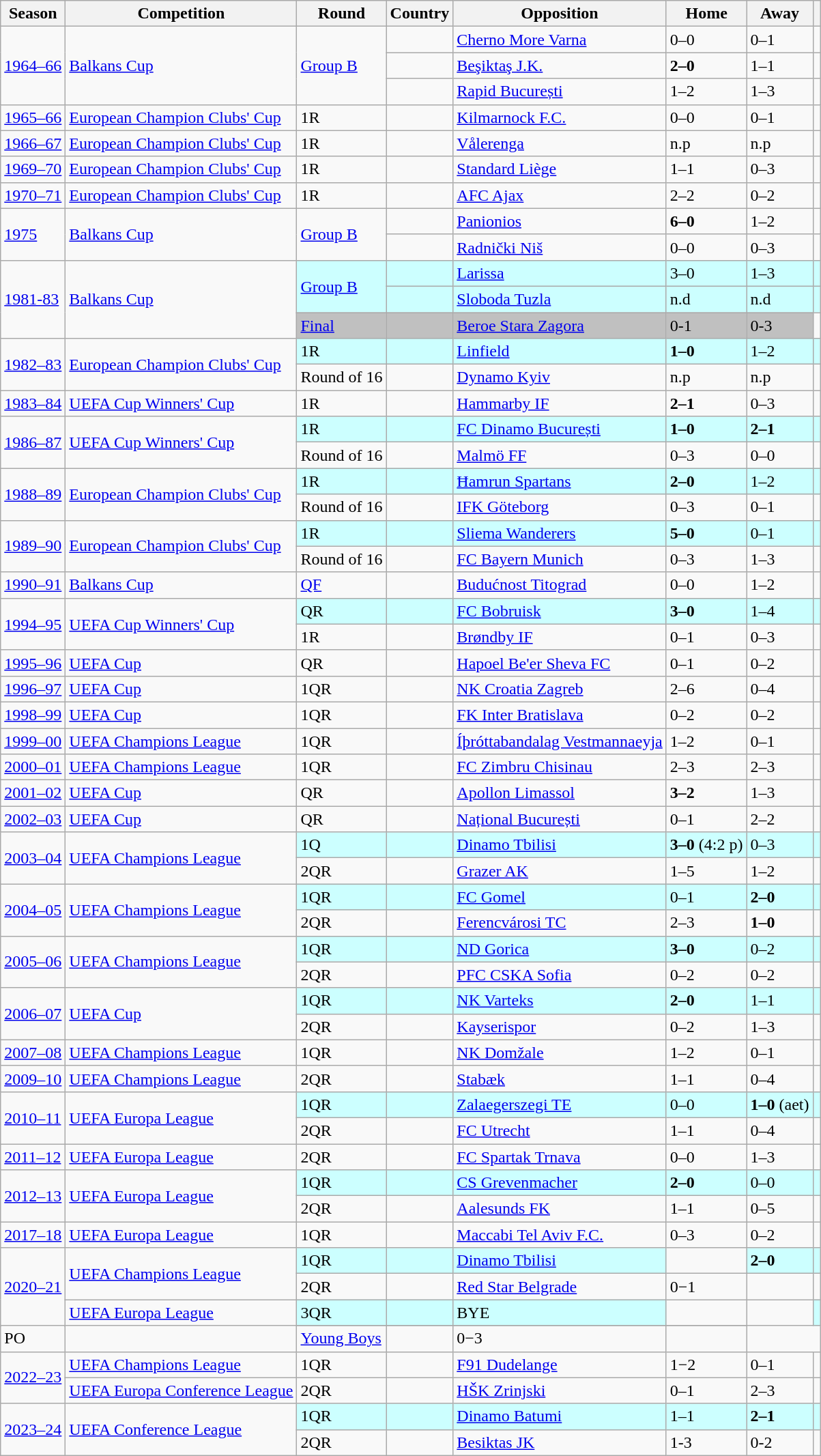<table class="wikitable">
<tr>
<th>Season</th>
<th>Competition</th>
<th>Round</th>
<th>Country</th>
<th>Opposition</th>
<th>Home</th>
<th>Away</th>
<th></th>
</tr>
<tr>
<td rowspan="3"><a href='#'>1964–66</a></td>
<td rowspan="3"><a href='#'>Balkans Cup</a></td>
<td rowspan="3"><a href='#'>Group B</a></td>
<td></td>
<td><a href='#'>Cherno More Varna</a></td>
<td>0–0</td>
<td>0–1</td>
<td></td>
</tr>
<tr>
<td></td>
<td><a href='#'>Beşiktaş J.K.</a></td>
<td><strong>2–0</strong></td>
<td>1–1</td>
<td></td>
</tr>
<tr>
<td></td>
<td><a href='#'>Rapid București</a></td>
<td>1–2</td>
<td>1–3</td>
<td style="text-align:center;"></td>
</tr>
<tr>
<td><a href='#'>1965–66</a></td>
<td><a href='#'>European Champion Clubs' Cup</a></td>
<td>1R</td>
<td></td>
<td><a href='#'>Kilmarnock F.C.</a></td>
<td>0–0</td>
<td>0–1</td>
<td style="text-align:center;"></td>
</tr>
<tr>
<td><a href='#'>1966–67</a></td>
<td><a href='#'>European Champion Clubs' Cup</a></td>
<td>1R</td>
<td></td>
<td><a href='#'>Vålerenga</a></td>
<td>n.p</td>
<td>n.p</td>
<td style="text-align:center;"></td>
</tr>
<tr>
<td><a href='#'>1969–70</a></td>
<td><a href='#'>European Champion Clubs' Cup</a></td>
<td>1R</td>
<td></td>
<td><a href='#'>Standard Liège</a></td>
<td>1–1</td>
<td>0–3</td>
<td style="text-align:center;"></td>
</tr>
<tr>
<td><a href='#'>1970–71</a></td>
<td><a href='#'>European Champion Clubs' Cup</a></td>
<td>1R</td>
<td></td>
<td><a href='#'>AFC Ajax</a></td>
<td>2–2</td>
<td>0–2</td>
<td style="text-align:center;"></td>
</tr>
<tr>
<td rowspan="2"><a href='#'>1975</a></td>
<td rowspan="2"><a href='#'>Balkans Cup</a></td>
<td rowspan="2"><a href='#'>Group B</a></td>
<td></td>
<td><a href='#'>Panionios</a></td>
<td><strong>6–0</strong></td>
<td>1–2</td>
<td></td>
</tr>
<tr>
<td></td>
<td><a href='#'>Radnički Niš</a></td>
<td>0–0</td>
<td>0–3</td>
<td style="text-align:center;"></td>
</tr>
<tr>
<td rowspan="3"><a href='#'>1981-83</a></td>
<td rowspan="3"><a href='#'>Balkans Cup</a></td>
<td rowspan="2" style="background:#cff;"><a href='#'>Group B</a></td>
<td style="background:#cff;"></td>
<td style="background:#cff;"><a href='#'>Larissa</a></td>
<td style="background:#cff;">3–0</td>
<td style="background:#cff;">1–3</td>
<td style="background:#cff;" align="center;"></td>
</tr>
<tr>
<td style="background:#cff;"></td>
<td style="background:#cff;"><a href='#'>Sloboda Tuzla</a></td>
<td style="background:#cff;">n.d</td>
<td style="background:#cff;">n.d</td>
<td style="background:#cff;" align="center;"></td>
</tr>
<tr>
<td style="background:silver;"><a href='#'>Final</a></td>
<td style="background:silver;"></td>
<td style="background:silver;"><a href='#'>Beroe Stara Zagora</a></td>
<td style="background:silver;">0-1</td>
<td style="background:silver;">0-3</td>
<td style="text-align:center;"></td>
</tr>
<tr>
<td rowspan="2"><a href='#'>1982–83</a></td>
<td rowspan="2"><a href='#'>European Champion Clubs' Cup</a></td>
<td style="background:#cff;">1R</td>
<td style="background:#cff;"></td>
<td style="background:#cff;"><a href='#'>Linfield</a></td>
<td style="background:#cff;"><strong>1–0</strong></td>
<td style="background:#cff;">1–2</td>
<td style="background:#cff;" align="center;"></td>
</tr>
<tr>
<td>Round of 16</td>
<td></td>
<td><a href='#'>Dynamo Kyiv</a></td>
<td>n.p</td>
<td>n.p</td>
<td style="text-align:center;"></td>
</tr>
<tr>
<td><a href='#'>1983–84</a></td>
<td><a href='#'>UEFA Cup Winners' Cup</a></td>
<td>1R</td>
<td></td>
<td><a href='#'>Hammarby IF</a></td>
<td><strong>2–1</strong></td>
<td>0–3</td>
<td style="text-align:center;"></td>
</tr>
<tr>
<td rowspan="2"><a href='#'>1986–87</a></td>
<td rowspan="2"><a href='#'>UEFA Cup Winners' Cup</a></td>
<td style="background:#cff;">1R</td>
<td style="background:#cff;"></td>
<td style="background:#cff;"><a href='#'>FC Dinamo București</a></td>
<td style="background:#cff;"><strong>1–0</strong></td>
<td style="background:#cff;"><strong>2–1</strong></td>
<td style="background:#cff;" align="center;"></td>
</tr>
<tr>
<td>Round of 16</td>
<td></td>
<td><a href='#'>Malmö FF</a></td>
<td>0–3</td>
<td>0–0</td>
<td style="text-align:center;"></td>
</tr>
<tr>
<td rowspan="2"><a href='#'>1988–89</a></td>
<td rowspan="2"><a href='#'>European Champion Clubs' Cup</a></td>
<td style="background:#cff;">1R</td>
<td style="background:#cff;"></td>
<td style="background:#cff;"><a href='#'>Ħamrun Spartans</a></td>
<td style="background:#cff;"><strong>2–0</strong></td>
<td style="background:#cff;">1–2</td>
<td style="background:#cff;" align="center;"></td>
</tr>
<tr>
<td>Round of 16</td>
<td></td>
<td><a href='#'>IFK Göteborg</a></td>
<td>0–3</td>
<td>0–1</td>
<td style="text-align:center;"></td>
</tr>
<tr>
<td rowspan="2"><a href='#'>1989–90</a></td>
<td rowspan="2"><a href='#'>European Champion Clubs' Cup</a></td>
<td style="background:#cff;">1R</td>
<td style="background:#cff;"></td>
<td style="background:#cff;"><a href='#'>Sliema Wanderers</a></td>
<td style="background:#cff;"><strong>5–0</strong></td>
<td style="background:#cff;">0–1</td>
<td style="background:#cff;" align="center;"></td>
</tr>
<tr>
<td>Round of 16</td>
<td></td>
<td><a href='#'>FC Bayern Munich</a></td>
<td>0–3</td>
<td>1–3</td>
<td style="text-align:center;"></td>
</tr>
<tr>
<td><a href='#'>1990–91</a></td>
<td><a href='#'>Balkans Cup</a></td>
<td><a href='#'>QF</a></td>
<td></td>
<td><a href='#'>Budućnost Titograd</a></td>
<td>0–0</td>
<td>1–2</td>
<td style="text-align:center;"></td>
</tr>
<tr>
<td rowspan="2"><a href='#'>1994–95</a></td>
<td rowspan="2"><a href='#'>UEFA Cup Winners' Cup</a></td>
<td style="background:#cff;">QR</td>
<td style="background:#cff;"></td>
<td style="background:#cff;"><a href='#'>FC Bobruisk</a></td>
<td style="background:#cff;"><strong>3–0</strong></td>
<td style="background:#cff;">1–4</td>
<td style="background:#cff;" align="center;"></td>
</tr>
<tr>
<td>1R</td>
<td></td>
<td><a href='#'>Brøndby IF</a></td>
<td>0–1</td>
<td>0–3</td>
<td style="text-align:center;"></td>
</tr>
<tr>
<td><a href='#'>1995–96</a></td>
<td><a href='#'>UEFA Cup</a></td>
<td>QR</td>
<td></td>
<td><a href='#'>Hapoel Be'er Sheva FC</a></td>
<td>0–1</td>
<td>0–2</td>
<td style="text-align:center;"></td>
</tr>
<tr>
<td><a href='#'>1996–97</a></td>
<td><a href='#'>UEFA Cup</a></td>
<td>1QR</td>
<td></td>
<td><a href='#'>NK Croatia Zagreb</a></td>
<td>2–6</td>
<td>0–4</td>
<td style="text-align:center;"></td>
</tr>
<tr>
<td><a href='#'>1998–99</a></td>
<td><a href='#'>UEFA Cup</a></td>
<td>1QR</td>
<td></td>
<td><a href='#'>FK Inter Bratislava</a></td>
<td>0–2</td>
<td>0–2</td>
<td style="text-align:center;"></td>
</tr>
<tr>
<td><a href='#'>1999–00</a></td>
<td><a href='#'>UEFA Champions League</a></td>
<td>1QR</td>
<td></td>
<td><a href='#'>Íþróttabandalag Vestmannaeyja</a></td>
<td>1–2</td>
<td>0–1</td>
<td style="text-align:center;"></td>
</tr>
<tr>
<td><a href='#'>2000–01</a></td>
<td><a href='#'>UEFA Champions League</a></td>
<td>1QR</td>
<td></td>
<td><a href='#'>FC Zimbru Chisinau</a></td>
<td>2–3</td>
<td>2–3</td>
<td style="text-align:center;"></td>
</tr>
<tr>
<td><a href='#'>2001–02</a></td>
<td><a href='#'>UEFA Cup</a></td>
<td>QR</td>
<td></td>
<td><a href='#'>Apollon Limassol</a></td>
<td><strong>3–2</strong></td>
<td>1–3</td>
<td style="text-align:center;"></td>
</tr>
<tr>
<td><a href='#'>2002–03</a></td>
<td><a href='#'>UEFA Cup</a></td>
<td>QR</td>
<td></td>
<td><a href='#'>Național București</a></td>
<td>0–1</td>
<td>2–2</td>
<td style="text-align:center;"></td>
</tr>
<tr>
<td rowspan="2"><a href='#'>2003–04</a></td>
<td rowspan="2"><a href='#'>UEFA Champions League</a></td>
<td style="background:#cff;">1Q</td>
<td style="background:#cff;"></td>
<td style="background:#cff;"><a href='#'>Dinamo Tbilisi</a></td>
<td style="background:#cff;"><strong>3–0</strong> (4:2 p)</td>
<td style="background:#cff;">0–3</td>
<td style="background:#cff;" align="center;"></td>
</tr>
<tr>
<td>2QR</td>
<td></td>
<td><a href='#'>Grazer AK</a></td>
<td>1–5</td>
<td>1–2</td>
<td style="text-align:center;"></td>
</tr>
<tr>
<td rowspan="2"><a href='#'>2004–05</a></td>
<td rowspan="2"><a href='#'>UEFA Champions League</a></td>
<td style="background:#cff;">1QR</td>
<td style="background:#cff;"></td>
<td style="background:#cff;"><a href='#'>FC Gomel</a></td>
<td style="background:#cff;">0–1</td>
<td style="background:#cff;"><strong>2–0</strong></td>
<td style="background:#cff;" align="center;"></td>
</tr>
<tr>
<td>2QR</td>
<td></td>
<td><a href='#'>Ferencvárosi TC</a></td>
<td>2–3</td>
<td><strong>1–0</strong></td>
<td style="text-align:center;"></td>
</tr>
<tr>
<td rowspan="2"><a href='#'>2005–06</a></td>
<td rowspan="2"><a href='#'>UEFA Champions League</a></td>
<td style="background:#cff;">1QR</td>
<td style="background:#cff;"></td>
<td style="background:#cff;"><a href='#'>ND Gorica</a></td>
<td style="background:#cff;"><strong>3–0</strong></td>
<td style="background:#cff;">0–2</td>
<td style="background:#cff;" align="center;"></td>
</tr>
<tr>
<td>2QR</td>
<td></td>
<td><a href='#'>PFC CSKA Sofia</a></td>
<td>0–2</td>
<td>0–2</td>
<td style="text-align:center;"></td>
</tr>
<tr>
<td rowspan="2"><a href='#'>2006–07</a></td>
<td rowspan="2"><a href='#'>UEFA Cup</a></td>
<td style="background:#cff;">1QR</td>
<td style="background:#cff;"></td>
<td style="background:#cff;"><a href='#'>NK Varteks</a></td>
<td style="background:#cff;"><strong>2–0</strong></td>
<td style="background:#cff;">1–1</td>
<td style="background:#cff;" align="center;"></td>
</tr>
<tr>
<td>2QR</td>
<td></td>
<td><a href='#'>Kayserispor</a></td>
<td>0–2</td>
<td>1–3</td>
<td style="text-align:center;"></td>
</tr>
<tr>
<td><a href='#'>2007–08</a></td>
<td><a href='#'>UEFA Champions League</a></td>
<td>1QR</td>
<td></td>
<td><a href='#'>NK Domžale</a></td>
<td>1–2</td>
<td>0–1</td>
<td style="text-align:center;"></td>
</tr>
<tr>
<td><a href='#'>2009–10</a></td>
<td><a href='#'>UEFA Champions League</a></td>
<td>2QR</td>
<td></td>
<td><a href='#'>Stabæk</a></td>
<td>1–1</td>
<td>0–4</td>
<td style="text-align:center;"></td>
</tr>
<tr>
<td rowspan="2"><a href='#'>2010–11</a></td>
<td rowspan="2"><a href='#'>UEFA Europa League</a></td>
<td style="background:#cff;">1QR</td>
<td style="background:#cff;"></td>
<td style="background:#cff;"><a href='#'>Zalaegerszegi TE</a></td>
<td style="background:#cff;">0–0</td>
<td style="background:#cff;"><strong>1–0</strong> (aet)</td>
<td style="background:#cff;" align="center;"></td>
</tr>
<tr>
<td>2QR</td>
<td></td>
<td><a href='#'>FC Utrecht</a></td>
<td>1–1</td>
<td>0–4</td>
<td style="text-align:center;"></td>
</tr>
<tr>
<td><a href='#'>2011–12</a></td>
<td><a href='#'>UEFA Europa League</a></td>
<td>2QR</td>
<td></td>
<td><a href='#'>FC Spartak Trnava</a></td>
<td>0–0</td>
<td>1–3</td>
<td style="text-align:center;"></td>
</tr>
<tr>
<td rowspan="2"><a href='#'>2012–13</a></td>
<td rowspan="2"><a href='#'>UEFA Europa League</a></td>
<td style="background:#cff;">1QR</td>
<td style="background:#cff;"></td>
<td style="background:#cff;"><a href='#'>CS Grevenmacher</a></td>
<td style="background:#cff;"><strong>2–0</strong></td>
<td style="background:#cff;">0–0</td>
<td style="background:#cff;" align="center;"></td>
</tr>
<tr>
<td>2QR</td>
<td></td>
<td><a href='#'>Aalesunds FK</a></td>
<td>1–1</td>
<td>0–5</td>
<td style="text-align:center;"></td>
</tr>
<tr>
<td><a href='#'>2017–18</a></td>
<td><a href='#'>UEFA Europa League</a></td>
<td>1QR</td>
<td></td>
<td><a href='#'>Maccabi Tel Aviv F.C.</a></td>
<td>0–3</td>
<td>0–2</td>
<td style="text-align:center;"></td>
</tr>
<tr>
<td rowspan="4"><a href='#'>2020–21</a></td>
<td rowspan="2"><a href='#'>UEFA Champions League</a></td>
<td style="background:#cff;">1QR</td>
<td style="background:#cff;"></td>
<td style="background:#cff;"><a href='#'>Dinamo Tbilisi</a></td>
<td></td>
<td style="background:#cff;"><strong>2–0</strong></td>
<td style="background:#cff;" align="center;"></td>
</tr>
<tr>
<td>2QR</td>
<td></td>
<td><a href='#'>Red Star Belgrade</a></td>
<td>0−1</td>
<td></td>
<td style="text-align:center;"></td>
</tr>
<tr>
<td rowspan="2"><a href='#'>UEFA Europa League</a></td>
<td style="background:#cff;">3QR</td>
<td style="background:#cff;"></td>
<td style="background:#cff;">BYE</td>
<td></td>
<td></td>
<td style="background:#cff;" align="center;"></td>
</tr>
<tr>
</tr>
<tr>
<td>PO</td>
<td></td>
<td><a href='#'>Young Boys</a></td>
<td></td>
<td>0−3</td>
<td style="text-align:center;"></td>
</tr>
<tr>
<td rowspan="2"><a href='#'>2022–23</a></td>
<td><a href='#'>UEFA Champions League</a></td>
<td>1QR</td>
<td></td>
<td><a href='#'>F91 Dudelange</a></td>
<td>1−2</td>
<td>0–1</td>
<td style="text-align:center;"></td>
</tr>
<tr>
<td><a href='#'>UEFA Europa Conference League</a></td>
<td>2QR</td>
<td></td>
<td><a href='#'>HŠK Zrinjski</a></td>
<td>0–1</td>
<td>2–3</td>
<td style="text-align:center;"></td>
</tr>
<tr>
<td rowspan="2"><a href='#'>2023–24</a></td>
<td rowspan="2"><a href='#'>UEFA Conference League</a></td>
<td style="background:#cff;">1QR</td>
<td style="background:#cff;"></td>
<td style="background:#cff;"><a href='#'>Dinamo Batumi</a></td>
<td style="background:#cff;">1–1</td>
<td style="background:#cff;"><strong>2–1</strong></td>
<td style="background:#cff;" align="center;"></td>
</tr>
<tr>
<td>2QR</td>
<td></td>
<td><a href='#'>Besiktas JK</a></td>
<td>1-3</td>
<td>0-2</td>
<td style="text-align:center;"></td>
</tr>
</table>
